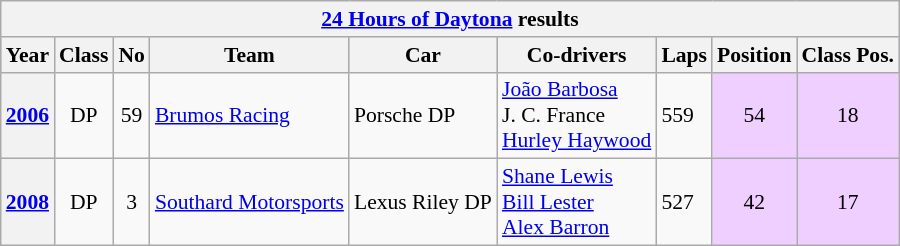<table class="wikitable" style="font-size:90%">
<tr>
<th colspan=45><a href='#'>24 Hours of Daytona</a> results</th>
</tr>
<tr style="background:#abbbdd;">
<th>Year</th>
<th>Class</th>
<th>No</th>
<th>Team</th>
<th>Car</th>
<th>Co-drivers</th>
<th>Laps</th>
<th>Position</th>
<th>Class Pos.</th>
</tr>
<tr>
<th><a href='#'>2006</a></th>
<td align=center>DP</td>
<td align=center>59</td>
<td> <a href='#'>Brumos Racing</a></td>
<td>Porsche DP</td>
<td> <a href='#'>João Barbosa</a><br> J. C. France<br> <a href='#'>Hurley Haywood</a></td>
<td>559</td>
<td style="background:#EFCFFF;" align=center>54</td>
<td style="background:#EFCFFF;" align=center>18</td>
</tr>
<tr>
<th><a href='#'>2008</a></th>
<td align=center>DP</td>
<td align=center>3</td>
<td> <a href='#'>Southard Motorsports</a></td>
<td>Lexus Riley DP</td>
<td> <a href='#'>Shane Lewis</a><br> <a href='#'>Bill Lester</a><br> <a href='#'>Alex Barron</a></td>
<td>527</td>
<td style="background:#EFCFFF;" align=center>42</td>
<td style="background:#EFCFFF;" align=center>17</td>
</tr>
</table>
